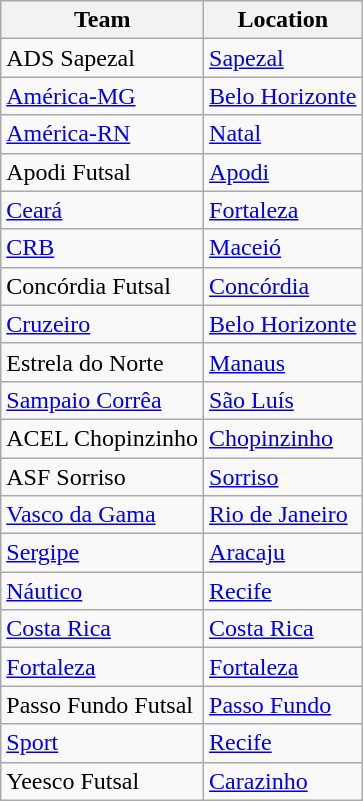<table class="wikitable sortable" style="text-align: left;">
<tr>
<th>Team</th>
<th>Location</th>
</tr>
<tr>
<td>ADS Sapezal</td>
<td> <a href='#'>Sapezal</a></td>
</tr>
<tr>
<td><a href='#'>América-MG</a></td>
<td> <a href='#'>Belo Horizonte</a></td>
</tr>
<tr>
<td><a href='#'>América-RN</a></td>
<td> <a href='#'>Natal</a></td>
</tr>
<tr>
<td>Apodi Futsal</td>
<td> <a href='#'>Apodi</a></td>
</tr>
<tr>
<td><a href='#'>Ceará</a></td>
<td> <a href='#'>Fortaleza</a></td>
</tr>
<tr>
<td><a href='#'>CRB</a></td>
<td> <a href='#'>Maceió</a></td>
</tr>
<tr>
<td>Concórdia Futsal</td>
<td> <a href='#'>Concórdia</a></td>
</tr>
<tr>
<td><a href='#'>Cruzeiro</a></td>
<td> <a href='#'>Belo Horizonte</a></td>
</tr>
<tr>
<td>Estrela do Norte</td>
<td> <a href='#'>Manaus</a></td>
</tr>
<tr>
<td><a href='#'>Sampaio Corrêa</a></td>
<td> <a href='#'>São Luís</a></td>
</tr>
<tr>
<td>ACEL Chopinzinho</td>
<td> <a href='#'>Chopinzinho</a></td>
</tr>
<tr>
<td>ASF Sorriso</td>
<td> <a href='#'>Sorriso</a></td>
</tr>
<tr>
<td><a href='#'>Vasco da Gama</a></td>
<td> <a href='#'>Rio de Janeiro</a></td>
</tr>
<tr>
<td><a href='#'>Sergipe</a></td>
<td> <a href='#'>Aracaju</a></td>
</tr>
<tr>
<td><a href='#'>Náutico</a></td>
<td> <a href='#'>Recife</a></td>
</tr>
<tr>
<td><a href='#'>Costa Rica</a></td>
<td> <a href='#'>Costa Rica</a></td>
</tr>
<tr>
<td><a href='#'>Fortaleza</a></td>
<td> <a href='#'>Fortaleza</a></td>
</tr>
<tr>
<td>Passo Fundo Futsal</td>
<td> <a href='#'>Passo Fundo</a></td>
</tr>
<tr>
<td><a href='#'>Sport</a></td>
<td> <a href='#'>Recife</a></td>
</tr>
<tr>
<td>Yeesco Futsal</td>
<td> <a href='#'>Carazinho</a></td>
</tr>
</table>
